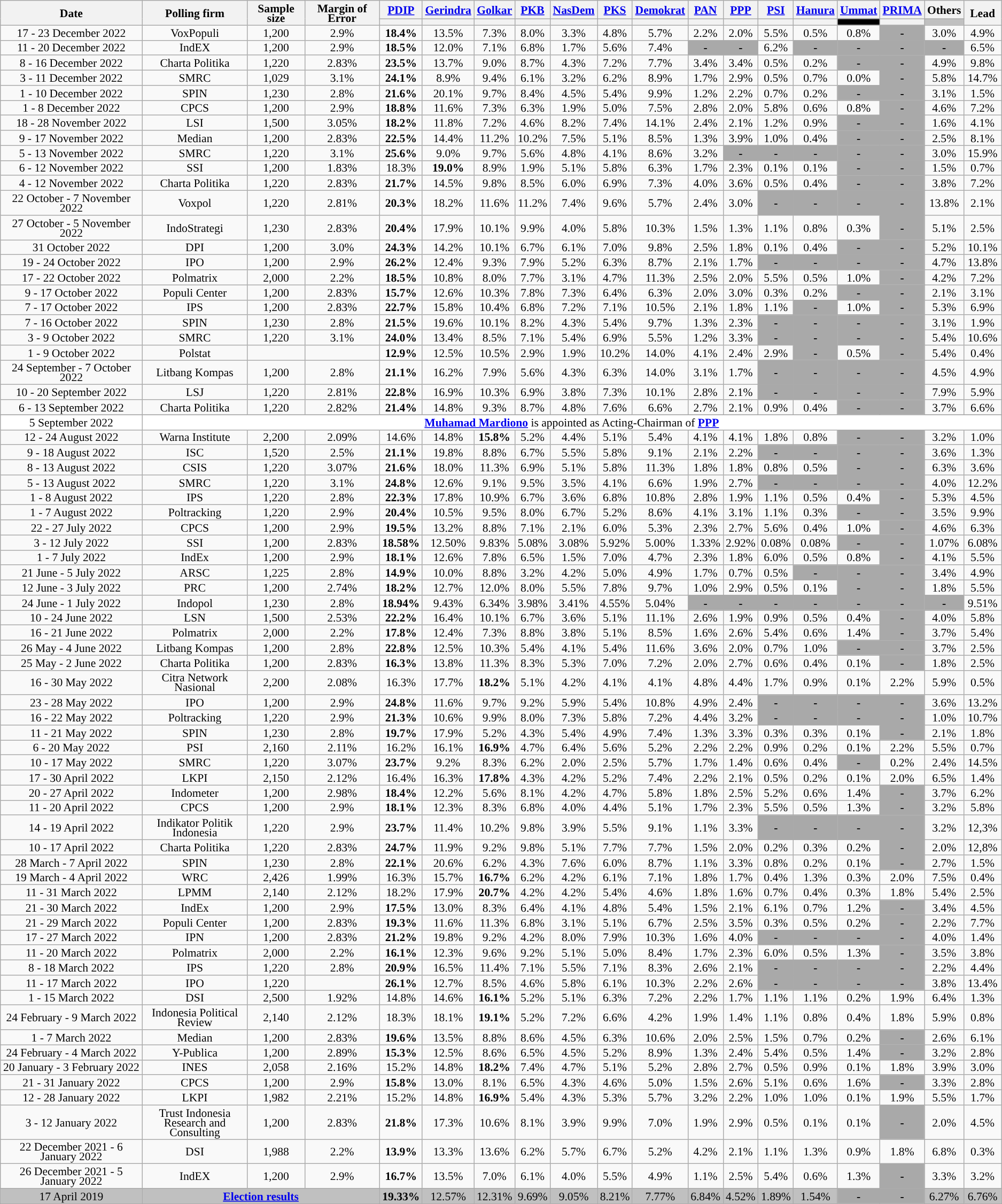<table class="wikitable sortable" style="text-align:center;font-size:90%;line-height:12px">
<tr>
<th rowspan="2">Date</th>
<th rowspan="2">Polling firm</th>
<th rowspan="2">Sample size</th>
<th rowspan="2">Margin of Error</th>
<th><a href='#'>PDIP</a></th>
<th><a href='#'>Gerindra</a></th>
<th><a href='#'>Golkar</a></th>
<th><a href='#'>PKB</a></th>
<th><a href='#'>NasDem</a></th>
<th><a href='#'>PKS</a></th>
<th><a href='#'>Demokrat</a></th>
<th><a href='#'>PAN</a></th>
<th><a href='#'>PPP</a></th>
<th><a href='#'>PSI</a></th>
<th><a href='#'>Hanura</a></th>
<th><a href='#'>Ummat</a></th>
<th><a href='#'>PRIMA</a></th>
<th>Others</th>
<th style="width:40px;" rowspan="2">Lead</th>
</tr>
<tr>
<th style="background:"></th>
<th style="background:"></th>
<th style="background:"></th>
<th style="background:"></th>
<th style="background:"></th>
<th style="background:"></th>
<th style="background:"></th>
<th style="background:"></th>
<th style="background:"></th>
<th style="background:"></th>
<th style="background:"></th>
<th style="background:#000000"></th>
<th style="background:"></th>
<th style="background:#C0C0C0"></th>
</tr>
<tr>
<td data-sort-value="8-1-2023">17 - 23 December 2022</td>
<td>VoxPopuli</td>
<td>1,200</td>
<td>2.9%</td>
<td style="background-color:#"><strong>18.4%</strong></td>
<td>13.5%</td>
<td>7.3%</td>
<td>8.0%</td>
<td>3.3%</td>
<td>4.8%</td>
<td>5.7%</td>
<td>2.2%</td>
<td>2.0%</td>
<td>5.5%</td>
<td>0.5%</td>
<td>0.8%</td>
<td style="background:#A9A9A9"><strong>-</strong></td>
<td>3.0%</td>
<td style="background:">4.9%</td>
</tr>
<tr>
<td data-sort-value="30-12-2022">11 - 20 December 2022</td>
<td>IndEX</td>
<td>1,200</td>
<td>2.9%</td>
<td style="background-color:#"><strong>18.5%</strong></td>
<td>12.0%</td>
<td>7.1%</td>
<td>6.8%</td>
<td>1.7%</td>
<td>5.6%</td>
<td>7.4%</td>
<td style="background:#A9A9A9"><strong>-</strong></td>
<td style="background:#A9A9A9"><strong>-</strong></td>
<td>6.2%</td>
<td style="background:#A9A9A9"><strong>-</strong></td>
<td style="background:#A9A9A9"><strong>-</strong></td>
<td style="background:#A9A9A9"><strong>-</strong></td>
<td style="background:#A9A9A9"><strong>-</strong></td>
<td style="background:">6.5%</td>
</tr>
<tr>
<td data-sort-value="22-12-2022">8 - 16 December 2022</td>
<td>Charta Politika</td>
<td>1,220</td>
<td>2.83%</td>
<td style="background-color:#"><strong>23.5%</strong></td>
<td>13.7%</td>
<td>9.0%</td>
<td>8.7%</td>
<td>4.3%</td>
<td>7.2%</td>
<td>7.7%</td>
<td>3.4%</td>
<td>3.4%</td>
<td>0.5%</td>
<td>0.2%</td>
<td style="background:#A9A9A9"><strong>-</strong></td>
<td style="background:#A9A9A9"><strong>-</strong></td>
<td>4.9%</td>
<td style="background:">9.8%</td>
</tr>
<tr>
<td data-sort-value="18-12-2022">3 - 11 December 2022</td>
<td>SMRC</td>
<td>1,029</td>
<td>3.1%</td>
<td style="background-color:#"><strong>24.1%</strong></td>
<td>8.9%</td>
<td>9.4%</td>
<td>6.1%</td>
<td>3.2%</td>
<td>6.2%</td>
<td>8.9%</td>
<td>1.7%</td>
<td>2.9%</td>
<td>0.5%</td>
<td>0.7%</td>
<td>0.0%</td>
<td style="background:#A9A9A9"><strong>-</strong></td>
<td>5.8%</td>
<td style="background:">14.7%</td>
</tr>
<tr>
<td data-sort-value="29-12-2022">1 - 10 December 2022</td>
<td>SPIN</td>
<td>1,230</td>
<td>2.8%</td>
<td style="background-color:#"><strong>21.6%</strong></td>
<td>20.1%</td>
<td>9.7%</td>
<td>8.4%</td>
<td>4.5%</td>
<td>5.4%</td>
<td>9.9%</td>
<td>1.2%</td>
<td>2.2%</td>
<td>0.7%</td>
<td>0.2%</td>
<td style="background:#A9A9A9"><strong>-</strong></td>
<td style="background:#A9A9A9"><strong>-</strong></td>
<td>3.1%</td>
<td style="background:">1.5%</td>
</tr>
<tr>
<td data-sort-value="15-12-2022">1 - 8 December 2022</td>
<td>CPCS</td>
<td>1,200</td>
<td>2.9%</td>
<td style="background-color:#"><strong>18.8%</strong></td>
<td>11.6%</td>
<td>7.3%</td>
<td>6.3%</td>
<td>1.9%</td>
<td>5.0%</td>
<td>7.5%</td>
<td>2.8%</td>
<td>2.0%</td>
<td>5.8%</td>
<td>0.6%</td>
<td>0.8%</td>
<td style="background:#A9A9A9"><strong>-</strong></td>
<td>4.6%</td>
<td style="background:">7.2%</td>
</tr>
<tr>
<td data-sort-value="30-11-2022">18 - 28 November 2022</td>
<td>LSI</td>
<td>1,500</td>
<td>3.05%</td>
<td style="background-color:#"><strong>18.2%</strong></td>
<td>11.8%</td>
<td>7.2%</td>
<td>4.6%</td>
<td>8.2%</td>
<td>7.4%</td>
<td>14.1%</td>
<td>2.4%</td>
<td>2.1%</td>
<td>1.2%</td>
<td>0.9%</td>
<td style="background:#A9A9A9"><strong>-</strong></td>
<td style="background:#A9A9A9"><strong>-</strong></td>
<td>1.6%</td>
<td style="background:">4.1%</td>
</tr>
<tr>
<td data-sort-value="29-11-2022">9 - 17 November 2022</td>
<td>Median</td>
<td>1,200</td>
<td>2.83%</td>
<td style="background-color:#"><strong>22.5%</strong></td>
<td>14.4%</td>
<td>11.2%</td>
<td>10.2%</td>
<td>7.5%</td>
<td>5.1%</td>
<td>8.5%</td>
<td>1.3%</td>
<td>3.9%</td>
<td>1.0%</td>
<td>0.4%</td>
<td style="background:#A9A9A9"><strong>-</strong></td>
<td style="background:#A9A9A9"><strong>-</strong></td>
<td>2.5%</td>
<td style="background:">8.1%</td>
</tr>
<tr>
<td data-sort-value="23-11-2022">5 - 13 November 2022</td>
<td>SMRC</td>
<td>1,220</td>
<td>3.1%</td>
<td style="background-color:#"><strong>25.6%</strong></td>
<td>9.0%</td>
<td>9.7%</td>
<td>5.6%</td>
<td>4.8%</td>
<td>4.1%</td>
<td>8.6%</td>
<td>3.2%</td>
<td style="background:#A9A9A9"><strong>-</strong></td>
<td style="background:#A9A9A9"><strong>-</strong></td>
<td style="background:#A9A9A9"><strong>-</strong></td>
<td style="background:#A9A9A9"><strong>-</strong></td>
<td style="background:#A9A9A9"><strong>-</strong></td>
<td>3.0%</td>
<td style="background:">15.9%</td>
</tr>
<tr>
<td data-sort-value="18-11-2022">6 - 12 November 2022</td>
<td>SSI</td>
<td>1,200</td>
<td>1.83%</td>
<td>18.3%</td>
<td style="background-color:#"><strong>19.0%</strong></td>
<td>8.9%</td>
<td>1.9%</td>
<td>5.1%</td>
<td>5.8%</td>
<td>6.3%</td>
<td>1.7%</td>
<td>2.3%</td>
<td>0.1%</td>
<td>0.1%</td>
<td style="background:#A9A9A9"><strong>-</strong></td>
<td style="background:#A9A9A9"><strong>-</strong></td>
<td>1.5%</td>
<td style="background:">0.7%</td>
</tr>
<tr>
<td data-sort-value="29-11-2022">4 - 12 November 2022</td>
<td>Charta Politika</td>
<td>1,220</td>
<td>2.83%</td>
<td style="background-color:#"><strong>21.7%</strong></td>
<td>14.5%</td>
<td>9.8%</td>
<td>8.5%</td>
<td>6.0%</td>
<td>6.9%</td>
<td>7.3%</td>
<td>4.0%</td>
<td>3.6%</td>
<td>0.5%</td>
<td>0.4%</td>
<td style="background:#A9A9A9"><strong>-</strong></td>
<td style="background:#A9A9A9"><strong>-</strong></td>
<td>3.8%</td>
<td style="background:">7.2%</td>
</tr>
<tr>
<td data-sort-value="18-11-2022">22 October - 7 November 2022</td>
<td>Voxpol</td>
<td>1,220</td>
<td>2.81%</td>
<td style="background-color:#"><strong>20.3%</strong></td>
<td>18.2%</td>
<td>11.6%</td>
<td>11.2%</td>
<td>7.4%</td>
<td>9.6%</td>
<td>5.7%</td>
<td>2.4%</td>
<td>3.0%</td>
<td style="background:#A9A9A9"><strong>-</strong></td>
<td style="background:#A9A9A9"><strong>-</strong></td>
<td style="background:#A9A9A9"><strong>-</strong></td>
<td style="background:#A9A9A9"><strong>-</strong></td>
<td>13.8%</td>
<td style="background:">2.1%</td>
</tr>
<tr>
<td data-sort-value="7-11-2022">27 October - 5 November 2022</td>
<td>IndoStrategi</td>
<td>1,230</td>
<td>2.83%</td>
<td style="background-color:#"><strong>20.4%</strong></td>
<td>17.9%</td>
<td>10.1%</td>
<td>9.9%</td>
<td>4.0%</td>
<td>5.8%</td>
<td>10.3%</td>
<td>1.5%</td>
<td>1.3%</td>
<td>1.1%</td>
<td>0.8%</td>
<td>0.3%</td>
<td style="background:#A9A9A9"><strong>-</strong></td>
<td>5.1%</td>
<td style="background:">2.5%</td>
</tr>
<tr>
<td data-sort-value="31-9-2022">31 October 2022</td>
<td>DPI</td>
<td>1,200</td>
<td>3.0%</td>
<td style="background-color:#"><strong>24.3%</strong></td>
<td>14.2%</td>
<td>10.1%</td>
<td>6.7%</td>
<td>6.1%</td>
<td>7.0%</td>
<td>9.8%</td>
<td>2.5%</td>
<td>1.8%</td>
<td>0.1%</td>
<td>0.4%</td>
<td style="background:#A9A9A9"><strong>-</strong></td>
<td style="background:#A9A9A9"><strong>-</strong></td>
<td>5.2%</td>
<td style="background:">10.1%</td>
</tr>
<tr>
<td data-sort-value="26-9-2022">19 - 24 October 2022</td>
<td>IPO</td>
<td>1,200</td>
<td>2.9%</td>
<td style="background-color:#"><strong>26.2%</strong></td>
<td>12.4%</td>
<td>9.3%</td>
<td>7.9%</td>
<td>5.2%</td>
<td>6.3%</td>
<td>8.7%</td>
<td>2.1%</td>
<td>1.7%</td>
<td style="background:#A9A9A9"><strong>-</strong></td>
<td style="background:#A9A9A9"><strong>-</strong></td>
<td style="background:#A9A9A9"><strong>-</strong></td>
<td style="background:#A9A9A9"><strong>-</strong></td>
<td>4.7%</td>
<td style="background:">13.8%</td>
</tr>
<tr>
<td data-sort-value="29-9-2022">17 - 22 October 2022</td>
<td>Polmatrix</td>
<td>2,000</td>
<td>2.2%</td>
<td style="background-color:#"><strong>18.5%</strong></td>
<td>10.8%</td>
<td>8.0%</td>
<td>7.7%</td>
<td>3.1%</td>
<td>4.7%</td>
<td>11.3%</td>
<td>2.5%</td>
<td>2.0%</td>
<td>5.5%</td>
<td>0.5%</td>
<td>1.0%</td>
<td style="background:#A9A9A9"><strong>-</strong></td>
<td>4.2%</td>
<td style="background:">7.2%</td>
</tr>
<tr>
<td data-sort-value="26-9-2022">9 - 17 October 2022</td>
<td>Populi Center</td>
<td>1,200</td>
<td>2.83%</td>
<td style="background-color:#"><strong>15.7%</strong></td>
<td>12.6%</td>
<td>10.3%</td>
<td>7.8%</td>
<td>7.3%</td>
<td>6.4%</td>
<td>6.3%</td>
<td>2.0%</td>
<td>3.0%</td>
<td>0.3%</td>
<td>0.2%</td>
<td style="background:#A9A9A9"><strong>-</strong></td>
<td style="background:#A9A9A9"><strong>-</strong></td>
<td>2.1%</td>
<td style="background:">3.1%</td>
</tr>
<tr>
<td data-sort-value="19-9-2022">7 - 17 October 2022</td>
<td>IPS</td>
<td>1,200</td>
<td>2.83%</td>
<td style="background-color:#"><strong>22.7%</strong></td>
<td>15.8%</td>
<td>10.4%</td>
<td>6.8%</td>
<td>7.2%</td>
<td>7.1%</td>
<td>10.5%</td>
<td>2.1%</td>
<td>1.8%</td>
<td>1.1%</td>
<td style="background:#A9A9A9"><strong>-</strong></td>
<td>1.0%</td>
<td style="background:#A9A9A9"><strong>-</strong></td>
<td>5.3%</td>
<td style="background:">6.9%</td>
</tr>
<tr>
<td data-sort-value="24-9-2022">7 - 16 October 2022</td>
<td>SPIN</td>
<td>1,230</td>
<td>2.8%</td>
<td style="background-color:#"><strong>21.5%</strong></td>
<td>19.6%</td>
<td>10.1%</td>
<td>8.2%</td>
<td>4.3%</td>
<td>5.4%</td>
<td>9.7%</td>
<td>1.3%</td>
<td>2.3%</td>
<td style="background:#A9A9A9"><strong>-</strong></td>
<td style="background:#A9A9A9"><strong>-</strong></td>
<td style="background:#A9A9A9"><strong>-</strong></td>
<td style="background:#A9A9A9"><strong>-</strong></td>
<td>3.1%</td>
<td style="background:">1.9%</td>
</tr>
<tr>
<td data-sort-value="30-9-2022">3 - 9 October 2022</td>
<td>SMRC</td>
<td>1,220</td>
<td>3.1%</td>
<td style="background-color:#"><strong>24.0%</strong></td>
<td>13.4%</td>
<td>8.5%</td>
<td>7.1%</td>
<td>5.4%</td>
<td>6.9%</td>
<td>5.5%</td>
<td>1.2%</td>
<td>3.3%</td>
<td style="background:#A9A9A9"><strong>-</strong></td>
<td style="background:#A9A9A9"><strong>-</strong></td>
<td style="background:#A9A9A9"><strong>-</strong></td>
<td style="background:#A9A9A9"><strong>-</strong></td>
<td>5.4%</td>
<td style="background:">10.6%</td>
</tr>
<tr>
<td data-sort-value="12-9-2022">1 - 9 October 2022</td>
<td>Polstat</td>
<td></td>
<td></td>
<td style="background-color:#"><strong>12.9%</strong></td>
<td>12.5%</td>
<td>10.5%</td>
<td>2.9%</td>
<td>1.9%</td>
<td>10.2%</td>
<td>14.0%</td>
<td>4.1%</td>
<td>2.4%</td>
<td>2.9%</td>
<td style="background:#A9A9A9"><strong>-</strong></td>
<td>0.5%</td>
<td style="background:#A9A9A9"><strong>-</strong></td>
<td>5.4%</td>
<td style="background:">0.4%</td>
</tr>
<tr>
<td data-sort-value="25-9-2022">24 September - 7 October 2022</td>
<td>Litbang Kompas</td>
<td>1,200</td>
<td>2.8%</td>
<td style="background-color:#"><strong>21.1%</strong></td>
<td>16.2%</td>
<td>7.9%</td>
<td>5.6%</td>
<td>4.3%</td>
<td>6.3%</td>
<td>14.0%</td>
<td>3.1%</td>
<td>1.7%</td>
<td style="background:#A9A9A9"><strong>-</strong></td>
<td style="background:#A9A9A9"><strong>-</strong></td>
<td style="background:#A9A9A9"><strong>-</strong></td>
<td style="background:#A9A9A9"><strong>-</strong></td>
<td>4.5%</td>
<td style="background:">4.9%</td>
</tr>
<tr>
<td data-sort-value="27-9-2022">10 - 20 September 2022</td>
<td>LSJ</td>
<td>1,220</td>
<td>2.81%</td>
<td style="background-color:#"><strong>22.8%</strong></td>
<td>16.9%</td>
<td>10.3%</td>
<td>6.9%</td>
<td>3.8%</td>
<td>7.3%</td>
<td>10.1%</td>
<td>2.8%</td>
<td>2.1%</td>
<td style="background:#A9A9A9"><strong>-</strong></td>
<td style="background:#A9A9A9"><strong>-</strong></td>
<td style="background:#A9A9A9"><strong>-</strong></td>
<td style="background:#A9A9A9"><strong>-</strong></td>
<td>7.9%</td>
<td style="background:">5.9%</td>
</tr>
<tr>
<td data-sort-value="22-9-2022">6 - 13 September 2022</td>
<td>Charta Politika</td>
<td>1,220</td>
<td>2.82%</td>
<td style="background-color:#"><strong>21.4%</strong></td>
<td>14.8%</td>
<td>9.3%</td>
<td>8.7%</td>
<td>4.8%</td>
<td>7.6%</td>
<td>6.6%</td>
<td>2.7%</td>
<td>2.1%</td>
<td>0.9%</td>
<td>0.4%</td>
<td style="background:#A9A9A9"><strong>-</strong></td>
<td style="background:#A9A9A9"><strong>-</strong></td>
<td>3.7%</td>
<td style="background:">6.6%</td>
</tr>
<tr>
</tr>
<tr style=background:white>
<td data-sort-value=6-9-2022>5 September 2022</td>
<td colspan=18><strong><a href='#'>Muhamad Mardiono</a></strong> is appointed as Acting-Chairman of <strong><a href='#'>PPP</a></strong></td>
</tr>
<tr>
<td data-sort-value="31-8-2022">12 - 24 August 2022</td>
<td>Warna Institute</td>
<td>2,200</td>
<td>2.09%</td>
<td>14.6%</td>
<td>14.8%</td>
<td style="background-color:#"><strong>15.8%</strong></td>
<td>5.2%</td>
<td>4.4%</td>
<td>5.1%</td>
<td>5.4%</td>
<td>4.1%</td>
<td>4.1%</td>
<td>1.8%</td>
<td>0.8%</td>
<td style="background:#A9A9A9"><strong>-</strong></td>
<td style="background:#A9A9A9"><strong>-</strong></td>
<td>3.2%</td>
<td style="background:">1.0%</td>
</tr>
<tr>
<td data-sort-value="29-8-2022">9 - 18 August 2022</td>
<td>ISC</td>
<td>1,520</td>
<td>2.5%</td>
<td style="background-color:#"><strong>21.1%</strong></td>
<td>19.8%</td>
<td>8.8%</td>
<td>6.7%</td>
<td>5.5%</td>
<td>5.8%</td>
<td>9.1%</td>
<td>2.1%</td>
<td>2.2%</td>
<td style="background:#A9A9A9"><strong>-</strong></td>
<td style="background:#A9A9A9"><strong>-</strong></td>
<td style="background:#A9A9A9"><strong>-</strong></td>
<td style="background:#A9A9A9"><strong>-</strong></td>
<td>3.6%</td>
<td style="background:">1.3%</td>
</tr>
<tr>
<td data-sort-value="29-9-2022">8 - 13 August 2022</td>
<td>CSIS</td>
<td>1,220</td>
<td>3.07%</td>
<td style="background-color:#"><strong>21.6%</strong></td>
<td>18.0%</td>
<td>11.3%</td>
<td>6.9%</td>
<td>5.1%</td>
<td>5.8%</td>
<td>11.3%</td>
<td>1.8%</td>
<td>1.8%</td>
<td>0.8%</td>
<td>0.5%</td>
<td style="background:#A9A9A9"><strong>-</strong></td>
<td style="background:#A9A9A9"><strong>-</strong></td>
<td>6.3%</td>
<td style="background:">3.6%</td>
</tr>
<tr>
<td data-sort-value="4-9-2022">5 - 13 August 2022</td>
<td>SMRC</td>
<td>1,220</td>
<td>3.1%</td>
<td style="background-color:#"><strong>24.8%</strong></td>
<td>12.6%</td>
<td>9.1%</td>
<td>9.5%</td>
<td>3.5%</td>
<td>4.1%</td>
<td>6.6%</td>
<td>1.9%</td>
<td>2.7%</td>
<td style="background:#A9A9A9"><strong>-</strong></td>
<td style="background:#A9A9A9"><strong>-</strong></td>
<td style="background:#A9A9A9"><strong>-</strong></td>
<td style="background:#A9A9A9"><strong>-</strong></td>
<td>4.0%</td>
<td style="background:">12.2%</td>
</tr>
<tr>
<td data-sort-value="10-8-2022">1 - 8 August 2022</td>
<td>IPS</td>
<td>1,220</td>
<td>2.8%</td>
<td style="background-color:#"><strong>22.3%</strong></td>
<td>17.8%</td>
<td>10.9%</td>
<td>6.7%</td>
<td>3.6%</td>
<td>6.8%</td>
<td>10.8%</td>
<td>2.8%</td>
<td>1.9%</td>
<td>1.1%</td>
<td>0.5%</td>
<td>0.4%</td>
<td style="background:#A9A9A9"><strong>-</strong></td>
<td>5.3%</td>
<td style="background:">4.5%</td>
</tr>
<tr>
<td data-sort-value="31-8-2022">1 - 7 August 2022</td>
<td>Poltracking</td>
<td>1,220</td>
<td>2.9%</td>
<td style="background-color:#"><strong>20.4%</strong></td>
<td>10.5%</td>
<td>9.5%</td>
<td>8.0%</td>
<td>6.7%</td>
<td>5.2%</td>
<td>8.6%</td>
<td>4.1%</td>
<td>3.1%</td>
<td>1.1%</td>
<td>0.3%</td>
<td style="background:#A9A9A9"><strong>-</strong></td>
<td style="background:#A9A9A9"><strong>-</strong></td>
<td>3.5%</td>
<td style="background:">9.9%</td>
</tr>
<tr>
<td data-sort-value="4-7-2022">22 - 27 July 2022</td>
<td>CPCS</td>
<td>1,200</td>
<td>2.9%</td>
<td style="background-color:#"><strong>19.5%</strong></td>
<td>13.2%</td>
<td>8.8%</td>
<td>7.1%</td>
<td>2.1%</td>
<td>6.0%</td>
<td>5.3%</td>
<td>2.3%</td>
<td>2.7%</td>
<td>5.6%</td>
<td>0.4%</td>
<td>1.0%</td>
<td style="background:#A9A9A9"><strong>-</strong></td>
<td>4.6%</td>
<td style="background:">6.3%</td>
</tr>
<tr>
<td data-sort-value="18-7-2022">3 - 12 July 2022</td>
<td>SSI</td>
<td>1,200</td>
<td>2.83%</td>
<td style="background-color:#"><strong>18.58%</strong></td>
<td>12.50%</td>
<td>9.83%</td>
<td>5.08%</td>
<td>3.08%</td>
<td>5.92%</td>
<td>5.00%</td>
<td>1.33%</td>
<td>2.92%</td>
<td>0.08%</td>
<td>0.08%</td>
<td style="background:#A9A9A9"><strong>-</strong></td>
<td style="background:#A9A9A9"><strong>-</strong></td>
<td>1.07%</td>
<td style="background:">6.08%</td>
</tr>
<tr>
<td data-sort-value="14-7-2022">1 - 7 July 2022</td>
<td>IndEx</td>
<td>1,200</td>
<td>2.9%</td>
<td style="background-color:#"><strong>18.1%</strong></td>
<td>12.6%</td>
<td>7.8%</td>
<td>6.5%</td>
<td>1.5%</td>
<td>7.0%</td>
<td>4.7%</td>
<td>2.3%</td>
<td>1.8%</td>
<td>6.0%</td>
<td>0.5%</td>
<td>0.8%</td>
<td style="background:#A9A9A9"><strong>-</strong></td>
<td>4.1%</td>
<td style="background:">5.5%</td>
</tr>
<tr>
<td data-sort-value="20-7-2022">21 June - 5 July 2022</td>
<td>ARSC</td>
<td>1,225</td>
<td>2.8%</td>
<td style="background-color:#"><strong>14.9%</strong></td>
<td>10.0%</td>
<td>8.8%</td>
<td>3.2%</td>
<td>4.2%</td>
<td>5.0%</td>
<td>4.9%</td>
<td>1.7%</td>
<td>0.7%</td>
<td>0.5%</td>
<td style="background:#A9A9A9"><strong>-</strong></td>
<td style="background:#A9A9A9"><strong>-</strong></td>
<td style="background:#A9A9A9"><strong>-</strong></td>
<td>3.4%</td>
<td style="background:">4.9%</td>
</tr>
<tr>
<td data-sort-value="25-7-2022">12 June - 3 July 2022</td>
<td>PRC</td>
<td>1,200</td>
<td>2.74%</td>
<td style="background-color:#"><strong>18.2%</strong></td>
<td>12.7%</td>
<td>12.0%</td>
<td>8.0%</td>
<td>5.5%</td>
<td>7.8%</td>
<td>9.7%</td>
<td>1.0%</td>
<td>2.9%</td>
<td>0.5%</td>
<td>0.1%</td>
<td style="background:#A9A9A9"><strong>-</strong></td>
<td style="background:#A9A9A9"><strong>-</strong></td>
<td>1.8%</td>
<td style="background:">5.5%</td>
</tr>
<tr>
<td data-sort-value="15-7-2022">24 June - 1 July 2022</td>
<td>Indopol</td>
<td>1,230</td>
<td>2.8%</td>
<td style="background-color:#"><strong>18.94%</strong></td>
<td>9.43%</td>
<td>6.34%</td>
<td>3.98%</td>
<td>3.41%</td>
<td>4.55%</td>
<td>5.04%</td>
<td style="background:#A9A9A9"><strong>-</strong></td>
<td style="background:#A9A9A9"><strong>-</strong></td>
<td style="background:#A9A9A9"><strong>-</strong></td>
<td style="background:#A9A9A9"><strong>-</strong></td>
<td style="background:#A9A9A9"><strong>-</strong></td>
<td style="background:#A9A9A9"><strong>-</strong></td>
<td style="background:#A9A9A9"><strong>-</strong></td>
<td style="background:">9.51%</td>
</tr>
<tr>
<td data-sort-value="15-7-2022">10 - 24 June 2022</td>
<td>LSN</td>
<td>1,500</td>
<td>2.53%</td>
<td style="background-color:#"><strong>22.2%</strong></td>
<td>16.4%</td>
<td>10.1%</td>
<td>6.7%</td>
<td>3.6%</td>
<td>5.1%</td>
<td>11.1%</td>
<td>2.6%</td>
<td>1.9%</td>
<td>0.9%</td>
<td>0.5%</td>
<td>0.4%</td>
<td style="background:#A9A9A9"><strong>-</strong></td>
<td>4.0%</td>
<td style="background:">5.8%</td>
</tr>
<tr>
<td data-sort-value="26-6-2022">16 - 21 June 2022</td>
<td>Polmatrix</td>
<td>2,000</td>
<td>2.2%</td>
<td style="background-color:#"><strong>17.8%</strong></td>
<td>12.4%</td>
<td>7.3%</td>
<td>8.8%</td>
<td>3.8%</td>
<td>5.1%</td>
<td>8.5%</td>
<td>1.6%</td>
<td>2.6%</td>
<td>5.4%</td>
<td>0.6%</td>
<td>1.4%</td>
<td style="background:#A9A9A9"><strong>-</strong></td>
<td>3.7%</td>
<td style="background:">5.4%</td>
</tr>
<tr>
<td data-sort-value="21-6-2022">26 May - 4 June 2022</td>
<td>Litbang Kompas</td>
<td>1,200</td>
<td>2.8%</td>
<td style="background-color:#"><strong>22.8%</strong></td>
<td>12.5%</td>
<td>10.3%</td>
<td>5.4%</td>
<td>4.1%</td>
<td>5.4%</td>
<td>11.6%</td>
<td>3.6%</td>
<td>2.0%</td>
<td>0.7%</td>
<td>1.0%</td>
<td style="background:#A9A9A9"><strong>-</strong></td>
<td style="background:#A9A9A9"><strong>-</strong></td>
<td>3.7%</td>
<td style="background:">2.5%</td>
</tr>
<tr>
<td data-sort-value="15-6-2022">25 May - 2 June 2022</td>
<td>Charta Politika</td>
<td>1,200</td>
<td>2.83%</td>
<td style="background-color:#"><strong>16.3%</strong></td>
<td>13.8%</td>
<td>11.3%</td>
<td>8.3%</td>
<td>5.3%</td>
<td>7.0%</td>
<td>7.2%</td>
<td>2.0%</td>
<td>2.7%</td>
<td>0.6%</td>
<td>0.4%</td>
<td>0.1%</td>
<td style="background:#A9A9A9"><strong>-</strong></td>
<td>1.8%</td>
<td style="background:">2.5%</td>
</tr>
<tr>
<td data-sort-value="9-6-2022">16 - 30 May 2022</td>
<td>Citra Network<br>Nasional</td>
<td>2,200</td>
<td>2.08%</td>
<td>16.3%</td>
<td>17.7%</td>
<td style="background-color:#"><strong>18.2%</strong></td>
<td>5.1%</td>
<td>4.2%</td>
<td>4.1%</td>
<td>4.1%</td>
<td>4.8%</td>
<td>4.4%</td>
<td>1.7%</td>
<td>0.9%</td>
<td>0.1%</td>
<td>2.2%</td>
<td>5.9%</td>
<td style="background:">0.5%</td>
</tr>
<tr>
<td data-sort-value="5-6-2022">23 - 28 May 2022</td>
<td>IPO</td>
<td>1,200</td>
<td>2.9%</td>
<td style="background-color:#"><strong>24.8%</strong></td>
<td>11.6%</td>
<td>9.7%</td>
<td>9.2%</td>
<td>5.9%</td>
<td>5.4%</td>
<td>10.8%</td>
<td>4.9%</td>
<td>2.4%</td>
<td style="background:#A9A9A9"><strong>-</strong></td>
<td style="background:#A9A9A9"><strong>-</strong></td>
<td style="background:#A9A9A9"><strong>-</strong></td>
<td style="background:#A9A9A9"><strong>-</strong></td>
<td>3.6%</td>
<td style="background:">13.2%</td>
</tr>
<tr>
<td data-sort-value="9-6-2022">16 - 22 May 2022</td>
<td>Poltracking</td>
<td>1,220</td>
<td>2.9%</td>
<td style="background-color:#"><strong>21.3%</strong></td>
<td>10.6%</td>
<td>9.9%</td>
<td>8.0%</td>
<td>7.3%</td>
<td>5.8%</td>
<td>7.2%</td>
<td>4.4%</td>
<td>3.2%</td>
<td style="background:#A9A9A9"><strong>-</strong></td>
<td style="background:#A9A9A9"><strong>-</strong></td>
<td style="background:#A9A9A9"><strong>-</strong></td>
<td style="background:#A9A9A9"><strong>-</strong></td>
<td>1.0%</td>
<td style="background:">10.7%</td>
</tr>
<tr>
<td data-sort-value="6-6-2022">11 - 21 May 2022</td>
<td>SPIN</td>
<td>1,230</td>
<td>2.8%</td>
<td style="background-color:#"><strong>19.7%</strong></td>
<td>17.9%</td>
<td>5.2%</td>
<td>4.3%</td>
<td>5.4%</td>
<td>4.9%</td>
<td>7.4%</td>
<td>1.3%</td>
<td>3.3%</td>
<td>0.3%</td>
<td>0.3%</td>
<td>0.1%</td>
<td style="background:#A9A9A9"><strong>-</strong></td>
<td>2.1%</td>
<td style="background:">1.8%</td>
</tr>
<tr>
<td data-sort-value="27-5-2022">6 - 20 May 2022</td>
<td>PSI</td>
<td>2,160</td>
<td>2.11%</td>
<td>16.2%</td>
<td>16.1%</td>
<td style="background-color:#"><strong>16.9%</strong></td>
<td>4.7%</td>
<td>6.4%</td>
<td>5.6%</td>
<td>5.2%</td>
<td>2.2%</td>
<td>2.2%</td>
<td>0.9%</td>
<td>0.2%</td>
<td>0.1%</td>
<td>2.2%</td>
<td>5.5%</td>
<td style="background:">0.7%</td>
</tr>
<tr>
<td data-sort-value="9-6-2022">10 - 17 May 2022</td>
<td>SMRC</td>
<td>1,220</td>
<td>3.07%</td>
<td style="background-color:#"><strong>23.7%</strong></td>
<td>9.2%</td>
<td>8.3%</td>
<td>6.2%</td>
<td>2.0%</td>
<td>2.5%</td>
<td>5.7%</td>
<td>1.7%</td>
<td>1.4%</td>
<td>0.6%</td>
<td>0.4%</td>
<td style="background:#A9A9A9"><strong>-</strong></td>
<td>0.2%</td>
<td>2.4%</td>
<td style="background:">14.5%</td>
</tr>
<tr>
<td data-sort-value="9-5-2022">17 - 30 April 2022</td>
<td>LKPI</td>
<td>2,150</td>
<td>2.12%</td>
<td>16.4%</td>
<td>16.3%</td>
<td style="background-color:#"><strong>17.8%</strong></td>
<td>4.3%</td>
<td>4.2%</td>
<td>5.2%</td>
<td>7.4%</td>
<td>2.2%</td>
<td>2.1%</td>
<td>0.5%</td>
<td>0.2%</td>
<td>0.1%</td>
<td>2.0%</td>
<td>6.5%</td>
<td style="background:">1.4%</td>
</tr>
<tr>
<td data-sort-value="15-5-2022">20 - 27 April 2022</td>
<td>Indometer</td>
<td>1,200</td>
<td>2.98%</td>
<td style="background-color:#"><strong>18.4%</strong></td>
<td>12.2%</td>
<td>5.6%</td>
<td>8.1%</td>
<td>4.2%</td>
<td>4.7%</td>
<td>5.8%</td>
<td>1.8%</td>
<td>2.5%</td>
<td>5.2%</td>
<td>0.6%</td>
<td>1.4%</td>
<td style="background:#A9A9A9"><strong>-</strong></td>
<td>3.7%</td>
<td style="background:">6.2%</td>
</tr>
<tr>
<td data-sort-value="29-4-2022">11 - 20 April 2022</td>
<td>CPCS</td>
<td>1,200</td>
<td>2.9%</td>
<td style="background-color:#"><strong>18.1%</strong></td>
<td>12.3%</td>
<td>8.3%</td>
<td>6.8%</td>
<td>4.0%</td>
<td>4.4%</td>
<td>5.1%</td>
<td>1.7%</td>
<td>2.3%</td>
<td>5.5%</td>
<td>0.5%</td>
<td>1.3%</td>
<td style="background:#A9A9A9"><strong>-</strong></td>
<td>3.2%</td>
<td style="background:">5.8%</td>
</tr>
<tr>
<td data-sort-value="26-4-2022">14 - 19 April 2022</td>
<td>Indikator Politik<br>Indonesia</td>
<td>1,220</td>
<td>2.9%</td>
<td style="background-color:#"><strong>23.7%</strong></td>
<td>11.4%</td>
<td>10.2%</td>
<td>9.8%</td>
<td>3.9%</td>
<td>5.5%</td>
<td>9.1%</td>
<td>1.1%</td>
<td>3.3%</td>
<td style="background:#A9A9A9"><strong>-</strong></td>
<td style="background:#A9A9A9"><strong>-</strong></td>
<td style="background:#A9A9A9"><strong>-</strong></td>
<td style="background:#A9A9A9"><strong>-</strong></td>
<td>3.2%</td>
<td style="background:">12,3%</td>
</tr>
<tr>
<td data-sort-value="26-4-2022">10 - 17 April 2022</td>
<td>Charta Politika</td>
<td>1,220</td>
<td>2.83%</td>
<td style="background-color:#"><strong>24.7%</strong></td>
<td>11.9%</td>
<td>9.2%</td>
<td>9.8%</td>
<td>5.1%</td>
<td>7.7%</td>
<td>7.7%</td>
<td>1.5%</td>
<td>2.0%</td>
<td>0.2%</td>
<td>0.3%</td>
<td>0.2%</td>
<td style="background:#A9A9A9"><strong>-</strong></td>
<td>2.0%</td>
<td style="background:">12,8%</td>
</tr>
<tr>
<td data-sort-value="13-4-2022">28 March - 7 April 2022</td>
<td>SPIN</td>
<td>1,230</td>
<td>2.8%</td>
<td style="background-color:#"><strong>22.1%</strong></td>
<td>20.6%</td>
<td>6.2%</td>
<td>4.3%</td>
<td>7.6%</td>
<td>6.0%</td>
<td>8.7%</td>
<td>1.1%</td>
<td>3.3%</td>
<td>0.8%</td>
<td>0.2%</td>
<td>0.1%</td>
<td style="background:#A9A9A9"><strong>-</strong></td>
<td>2.7%</td>
<td style="background:">1.5%</td>
</tr>
<tr>
<td data-sort-value="26-4-2022">19 March - 4 April 2022</td>
<td>WRC</td>
<td>2,426</td>
<td>1.99%</td>
<td>16.3%</td>
<td>15.7%</td>
<td style="background-color:#"><strong>16.7%</strong></td>
<td>6.2%</td>
<td>4.2%</td>
<td>6.1%</td>
<td>7.1%</td>
<td>1.8%</td>
<td>1.7%</td>
<td>0.4%</td>
<td>1.3%</td>
<td>0.3%</td>
<td>2.0%</td>
<td>7.5%</td>
<td style="background:">0.4%</td>
</tr>
<tr>
<td data-sort-value="4-4-2022">11 - 31 March 2022</td>
<td>LPMM</td>
<td>2,140</td>
<td>2.12%</td>
<td>18.2%</td>
<td>17.9%</td>
<td style="background-color:#"><strong>20.7%</strong></td>
<td>4.2%</td>
<td>4.2%</td>
<td>5.4%</td>
<td>4.6%</td>
<td>1.8%</td>
<td>1.6%</td>
<td>0.7%</td>
<td>0.4%</td>
<td>0.3%</td>
<td>1.8%</td>
<td>5.4%</td>
<td style="background:">2.5%</td>
</tr>
<tr>
<td data-sort-value="7-4-2022">21 - 30 March 2022</td>
<td>IndEx</td>
<td>1,200</td>
<td>2.9%</td>
<td style="background-color:#"><strong>17.5%</strong></td>
<td>13.0%</td>
<td>8.3%</td>
<td>6.4%</td>
<td>4.1%</td>
<td>4.8%</td>
<td>5.4%</td>
<td>1.5%</td>
<td>2.1%</td>
<td>6.1%</td>
<td>0.7%</td>
<td>1.2%</td>
<td style="background:#A9A9A9"><strong>-</strong></td>
<td>3.4%</td>
<td style="background:">4.5%</td>
</tr>
<tr>
<td data-sort-value="24-4-2022">21 - 29 March 2022</td>
<td>Populi Center</td>
<td>1,200</td>
<td>2.83%</td>
<td style="background-color:#"><strong>19.3%</strong></td>
<td>11.6%</td>
<td>11.3%</td>
<td>6.8%</td>
<td>3.1%</td>
<td>5.1%</td>
<td>6.7%</td>
<td>2.5%</td>
<td>3.5%</td>
<td>0.3%</td>
<td>0.5%</td>
<td>0.2%</td>
<td style="background:#A9A9A9"><strong>-</strong></td>
<td>2.2%</td>
<td style="background:">7.7%</td>
</tr>
<tr>
<td data-sort-value="27-4-2022">17 - 27 March 2022</td>
<td>IPN</td>
<td>1,200</td>
<td>2.83%</td>
<td style="background-color:#"><strong>21.2%</strong></td>
<td>19.8%</td>
<td>9.2%</td>
<td>4.2%</td>
<td>8.0%</td>
<td>7.9%</td>
<td>10.3%</td>
<td>1.6%</td>
<td>4.0%</td>
<td style="background:#A9A9A9"><strong>-</strong></td>
<td style="background:#A9A9A9"><strong>-</strong></td>
<td style="background:#A9A9A9"><strong>-</strong></td>
<td style="background:#A9A9A9"><strong>-</strong></td>
<td>4.0%</td>
<td style="background:">1.4%</td>
</tr>
<tr>
<td data-sort-value="31-3-2022">11 - 20 March 2022</td>
<td>Polmatrix</td>
<td>2,000</td>
<td>2.2%</td>
<td style="background-color:#"><strong>16.1%</strong></td>
<td>12.3%</td>
<td>9.6%</td>
<td>9.2%</td>
<td>5.1%</td>
<td>5.0%</td>
<td>8.4%</td>
<td>1.7%</td>
<td>2.3%</td>
<td>6.0%</td>
<td>0.5%</td>
<td>1.3%</td>
<td style="background:#A9A9A9"><strong>-</strong></td>
<td>3.5%</td>
<td style="background:">3.8%</td>
</tr>
<tr>
<td data-sort-value="28-3-2022">8 - 18 March 2022</td>
<td>IPS</td>
<td>1,220</td>
<td>2.8%</td>
<td style="background-color:#"><strong>20.9%</strong></td>
<td>16.5%</td>
<td>11.4%</td>
<td>7.1%</td>
<td>5.5%</td>
<td>7.1%</td>
<td>8.3%</td>
<td>2.6%</td>
<td>2.1%</td>
<td style="background:#A9A9A9"><strong>-</strong></td>
<td style="background:#A9A9A9"><strong>-</strong></td>
<td style="background:#A9A9A9"><strong>-</strong></td>
<td style="background:#A9A9A9"><strong>-</strong></td>
<td>2.2%</td>
<td style="background:">4.4%</td>
</tr>
<tr>
<td data-sort-value="24-3-2022">11 - 17 March 2022</td>
<td>IPO</td>
<td>1,220</td>
<td></td>
<td style="background-color:#"><strong>26.1%</strong></td>
<td>12.7%</td>
<td>8.5%</td>
<td>4.6%</td>
<td>5.8%</td>
<td>6.1%</td>
<td>10.3%</td>
<td>2.2%</td>
<td>2.6%</td>
<td style="background:#A9A9A9"><strong>-</strong></td>
<td style="background:#A9A9A9"><strong>-</strong></td>
<td style="background:#A9A9A9"><strong>-</strong></td>
<td style="background:#A9A9A9"><strong>-</strong></td>
<td>3.8%</td>
<td style="background:">13.4%</td>
</tr>
<tr>
<td data-sort-value="21-3-2022">1 - 15 March 2022</td>
<td>DSI</td>
<td>2,500</td>
<td>1.92%</td>
<td>14.8%</td>
<td>14.6%</td>
<td style="background-color:#"><strong>16.1%</strong></td>
<td>5.2%</td>
<td>5.1%</td>
<td>6.3%</td>
<td>7.2%</td>
<td>2.2%</td>
<td>1.7%</td>
<td>1.1%</td>
<td>1.1%</td>
<td>0.2%</td>
<td>1.9%</td>
<td>6.4%</td>
<td style="background:">1.3%</td>
</tr>
<tr>
<td data-sort-value="13-3-2022">24 February - 9 March 2022</td>
<td>Indonesia Political<br>Review</td>
<td>2,140</td>
<td>2.12%</td>
<td>18.3%</td>
<td>18.1%</td>
<td style="background-color:#"><strong>19.1%</strong></td>
<td>5.2%</td>
<td>7.2%</td>
<td>6.6%</td>
<td>4.2%</td>
<td>1.9%</td>
<td>1.4%</td>
<td>1.1%</td>
<td>0.8%</td>
<td>0.4%</td>
<td>1.8%</td>
<td>5.9%</td>
<td style="background:">0.8%</td>
</tr>
<tr>
<td data-sort-value="29-3-2022">1 - 7 March 2022</td>
<td>Median</td>
<td>1,200</td>
<td>2.83%</td>
<td style="background-color:#"><strong>19.6%</strong></td>
<td>13.5%</td>
<td>8.8%</td>
<td>8.6%</td>
<td>4.5%</td>
<td>6.3%</td>
<td>10.6%</td>
<td>2.0%</td>
<td>2.5%</td>
<td>1.5%</td>
<td>0.7%</td>
<td>0.2%</td>
<td style="background:#A9A9A9"><strong>-</strong></td>
<td>2.6%</td>
<td style="background:">6.1%</td>
</tr>
<tr>
<td data-sort-value="11-3-2022">24 February - 4 March 2022</td>
<td>Y-Publica</td>
<td>1,200</td>
<td>2.89%</td>
<td style="background-color:#"><strong>15.3%</strong></td>
<td>12.5%</td>
<td>8.6%</td>
<td>6.5%</td>
<td>4.5%</td>
<td>5.2%</td>
<td>8.9%</td>
<td>1.3%</td>
<td>2.4%</td>
<td>5.4%</td>
<td>0.5%</td>
<td>1.4%</td>
<td style="background:#A9A9A9"><strong>-</strong></td>
<td>3.2%</td>
<td style="background:">2.8%</td>
</tr>
<tr>
<td data-sort-value="11-2-2022">20 January - 3 February 2022</td>
<td>INES</td>
<td>2,058</td>
<td>2.16%</td>
<td>15.2%</td>
<td>14.8%</td>
<td style="background-color:#"><strong>18.2%</strong></td>
<td>7.4%</td>
<td>4.7%</td>
<td>5.1%</td>
<td>5.2%</td>
<td>2.8%</td>
<td>2.7%</td>
<td>0.5%</td>
<td>0.9%</td>
<td>0.1%</td>
<td>1.8%</td>
<td>3.9%</td>
<td style="background:">3.0%</td>
</tr>
<tr>
<td data-sort-value="4-2-2022">21 - 31 January 2022</td>
<td>CPCS</td>
<td>1,200</td>
<td>2.9%</td>
<td style="background-color:#"><strong>15.8%</strong></td>
<td>13.0%</td>
<td>8.1%</td>
<td>6.5%</td>
<td>4.3%</td>
<td>4.6%</td>
<td>5.0%</td>
<td>1.5%</td>
<td>2.6%</td>
<td>5.1%</td>
<td>0.6%</td>
<td>1.6%</td>
<td style="background:#A9A9A9"><strong>-</strong></td>
<td>3.3%</td>
<td style="background:">2.8%</td>
</tr>
<tr>
<td data-sort-value="3-2-2022">12 - 28 January 2022</td>
<td>LKPI</td>
<td>1,982</td>
<td>2.21%</td>
<td>15.2%</td>
<td>14.8%</td>
<td style="background-color:#"><strong>16.9%</strong></td>
<td>5.4%</td>
<td>4.3%</td>
<td>5.3%</td>
<td>5.7%</td>
<td>3.2%</td>
<td>2.2%</td>
<td>1.0%</td>
<td>1.0%</td>
<td>0.1%</td>
<td>1.9%</td>
<td>5.5%</td>
<td style="background:">1.7%</td>
</tr>
<tr>
<td data-sort-value="31-1-2022">3 - 12 January 2022</td>
<td>Trust Indonesia<br>Research and Consulting</td>
<td>1,200</td>
<td>2.83%</td>
<td style="background-color:#"><strong>21.8%</strong></td>
<td>17.3%</td>
<td>10.6%</td>
<td>8.1%</td>
<td>3.9%</td>
<td>9.9%</td>
<td>7.0%</td>
<td>1.9%</td>
<td>2.9%</td>
<td>0.5%</td>
<td>0.1%</td>
<td>0.1%</td>
<td style="background:#A9A9A9"><strong>-</strong></td>
<td>2.0%</td>
<td style="background:">4.5%</td>
</tr>
<tr>
<td data-sort-value="10-1-2022">22 December 2021 - 6 January 2022</td>
<td>DSI</td>
<td>1,988</td>
<td>2.2%</td>
<td style="background-color:#"><strong>13.9%</strong></td>
<td>13.3%</td>
<td>13.6%</td>
<td>6.2%</td>
<td>5.7%</td>
<td>6.7%</td>
<td>5.2%</td>
<td>4.2%</td>
<td>2.1%</td>
<td>1.1%</td>
<td>1.3%</td>
<td>0.9%</td>
<td>1.8%</td>
<td>6.8%</td>
<td style="background:">0.3%</td>
</tr>
<tr>
<td data-sort-value="9-1-2022">26 December 2021 - 5 January 2022</td>
<td>IndEX</td>
<td>1,200</td>
<td>2.9%</td>
<td style="background-color:#"><strong>16.7%</strong></td>
<td>13.5%</td>
<td>7.0%</td>
<td>6.1%</td>
<td>4.0%</td>
<td>5.5%</td>
<td>4.9%</td>
<td>1.1%</td>
<td>2.5%</td>
<td>5.4%</td>
<td>0.6%</td>
<td>1.3%</td>
<td style="background:#A9A9A9"><strong>-</strong></td>
<td>3.3%</td>
<td style="background:">3.2%</td>
</tr>
<tr>
</tr>
<tr style=background:silver>
<td data-sort-value=17-4-2019>17 April 2019</td>
<td colspan=3><strong><a href='#'>Election results</a></strong></td>
<td style="background-color:#"><strong>19.33%</strong></td>
<td>12.57%</td>
<td>12.31%</td>
<td>9.69%</td>
<td>9.05%</td>
<td>8.21%</td>
<td>7.77%	</td>
<td>6.84%</td>
<td>4.52%</td>
<td>1.89%	</td>
<td>1.54%	</td>
<td style="background:#A9A9A9"><strong>-</strong></td>
<td style="background:#A9A9A9"><strong>-</strong></td>
<td>6.27%</td>
<td style="background:">6.76%</td>
</tr>
</table>
